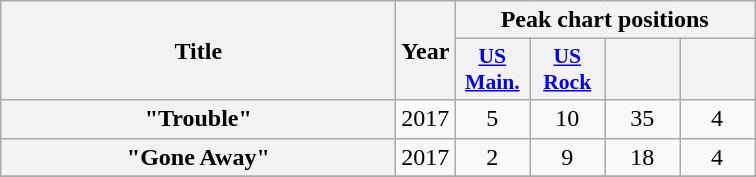<table class="wikitable plainrowheaders" style="text-align:center;">
<tr>
<th scope="col" rowspan="2" style="width:16em;">Title</th>
<th scope="col" rowspan="2">Year</th>
<th scope="col" colspan="4">Peak chart positions</th>
</tr>
<tr>
<th scope="col" style="width:3em;font-size:90%;"><a href='#'>US<br>Main.</a><br></th>
<th scope="col" style="width:3em;font-size:90%;"><a href='#'>US<br>Rock</a><br></th>
<th scope="col" style="width:3em;font-size:90%;"><br></th>
<th scope="col" style="width:3em;font-size:90%;"><br></th>
</tr>
<tr>
<th scope="row">"Trouble"</th>
<td>2017</td>
<td>5</td>
<td>10</td>
<td>35</td>
<td>4</td>
</tr>
<tr>
<th scope="row">"Gone Away"</th>
<td>2017</td>
<td>2</td>
<td>9</td>
<td>18</td>
<td>4</td>
</tr>
<tr>
</tr>
</table>
